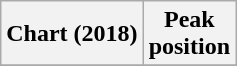<table class="wikitable plainrowheaders">
<tr>
<th scope="col">Chart (2018)</th>
<th scope="col">Peak<br>position</th>
</tr>
<tr>
</tr>
</table>
